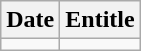<table class="wikitable">
<tr>
<th>Date</th>
<th>Entitle</th>
</tr>
<tr>
<td></td>
<td></td>
</tr>
</table>
